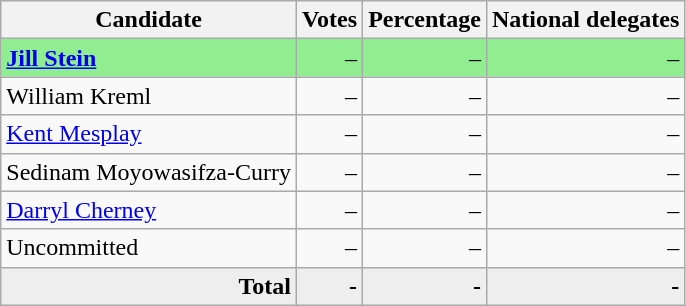<table class="wikitable" style="text-align:right;">
<tr>
<th>Candidate</th>
<th>Votes</th>
<th>Percentage</th>
<th>National delegates</th>
</tr>
<tr style="background:lightgreen;">
<td style="text-align:left;"> <strong><a href='#'>Jill Stein</a></strong></td>
<td>–</td>
<td>–</td>
<td>–</td>
</tr>
<tr>
<td style="text-align:left;">William Kreml</td>
<td>–</td>
<td>–</td>
<td>–</td>
</tr>
<tr>
<td style="text-align:left;"><a href='#'>Kent Mesplay</a></td>
<td>–</td>
<td>–</td>
<td>–</td>
</tr>
<tr>
<td style="text-align:left;">Sedinam Moyowasifza-Curry</td>
<td>–</td>
<td>–</td>
<td>–</td>
</tr>
<tr>
<td style="text-align:left;"><a href='#'>Darryl Cherney</a></td>
<td>–</td>
<td>–</td>
<td>–</td>
</tr>
<tr>
<td style="text-align:left;">Uncommitted</td>
<td>–</td>
<td>–</td>
<td>–</td>
</tr>
<tr style="background:#eee;">
<td style="margin-right:0.50px"><strong>Total</strong></td>
<td style="margin-right:0.50px"><strong>-</strong></td>
<td style="margin-right:0.50px"><strong>-</strong></td>
<td style="margin-right:0.50px"><strong>-</strong></td>
</tr>
</table>
